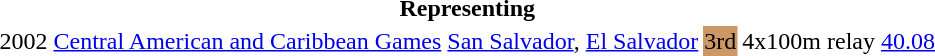<table>
<tr>
<th colspan="6">Representing </th>
</tr>
<tr>
<td>2002</td>
<td><a href='#'>Central American and Caribbean Games</a></td>
<td><a href='#'>San Salvador</a>, <a href='#'>El Salvador</a></td>
<td bgcolor="cc9966">3rd</td>
<td>4x100m relay</td>
<td><a href='#'>40.08</a></td>
</tr>
</table>
